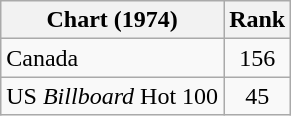<table class="wikitable sortable">
<tr>
<th align="left">Chart (1974)</th>
<th style="text-align:center;">Rank</th>
</tr>
<tr>
<td>Canada</td>
<td style="text-align:center;">156</td>
</tr>
<tr>
<td>US <em>Billboard</em> Hot 100</td>
<td style="text-align:center;">45</td>
</tr>
</table>
